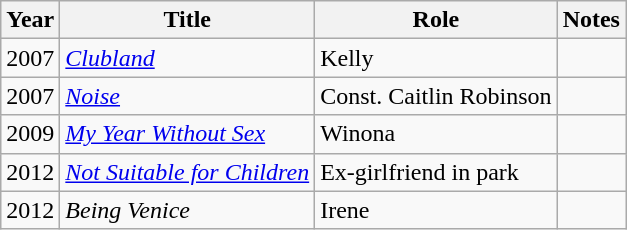<table class="wikitable sortable">
<tr>
<th>Year</th>
<th>Title</th>
<th>Role</th>
<th class = "unsortable">Notes</th>
</tr>
<tr>
<td>2007</td>
<td><em><a href='#'>Clubland</a></em></td>
<td>Kelly</td>
<td></td>
</tr>
<tr>
<td>2007</td>
<td><em><a href='#'>Noise</a></em></td>
<td>Const. Caitlin Robinson</td>
<td></td>
</tr>
<tr>
<td>2009</td>
<td><em><a href='#'>My Year Without Sex</a></em></td>
<td>Winona</td>
<td></td>
</tr>
<tr>
<td>2012</td>
<td><em><a href='#'>Not Suitable for Children</a></em></td>
<td>Ex-girlfriend in park</td>
<td></td>
</tr>
<tr>
<td>2012</td>
<td><em>Being Venice</em></td>
<td>Irene</td>
<td></td>
</tr>
</table>
